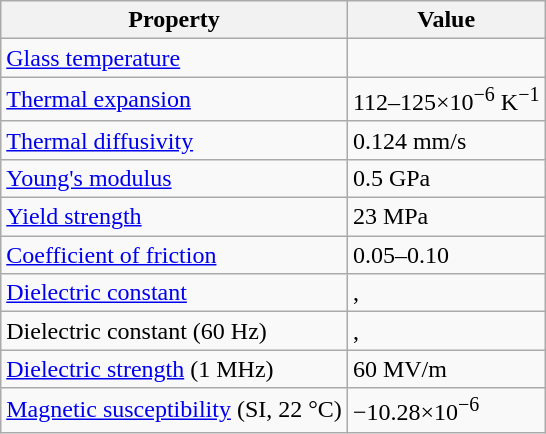<table class="wikitable">
<tr>
<th>Property</th>
<th>Value</th>
</tr>
<tr>
<td><a href='#'>Glass temperature</a></td>
<td></td>
</tr>
<tr>
<td><a href='#'>Thermal expansion</a></td>
<td>112–125×10<sup>−6</sup> K<sup>−1</sup></td>
</tr>
<tr>
<td><a href='#'>Thermal diffusivity</a></td>
<td>0.124 mm/s</td>
</tr>
<tr>
<td><a href='#'>Young's modulus</a></td>
<td>0.5 GPa</td>
</tr>
<tr>
<td><a href='#'>Yield strength</a></td>
<td>23 MPa</td>
</tr>
<tr>
<td><a href='#'>Coefficient of friction</a></td>
<td>0.05–0.10</td>
</tr>
<tr>
<td><a href='#'>Dielectric constant</a></td>
<td>, </td>
</tr>
<tr>
<td>Dielectric constant (60 Hz)</td>
<td>, </td>
</tr>
<tr>
<td><a href='#'>Dielectric strength</a> (1 MHz)</td>
<td>60 MV/m</td>
</tr>
<tr>
<td><a href='#'>Magnetic susceptibility</a> (SI, 22 °C)</td>
<td>−10.28×10<sup>−6</sup></td>
</tr>
</table>
